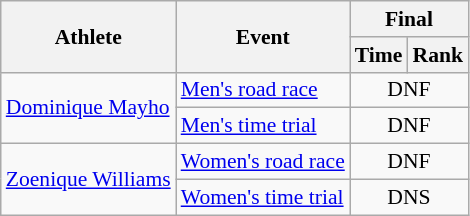<table class="wikitable" border="1" style="font-size:90%">
<tr>
<th rowspan=2>Athlete</th>
<th rowspan=2>Event</th>
<th colspan=2>Final</th>
</tr>
<tr>
<th>Time</th>
<th>Rank</th>
</tr>
<tr>
<td align=left rowspan=2><a href='#'>Dominique Mayho</a></td>
<td align=left rowspan=1><a href='#'>Men's road race</a></td>
<td align=center colspan=2>DNF</td>
</tr>
<tr>
<td align=left rowspan=1><a href='#'>Men's time trial</a></td>
<td align=center colspan=2>DNF</td>
</tr>
<tr>
<td align=left rowspan=2><a href='#'>Zoenique Williams</a></td>
<td align=left rowspan=1><a href='#'>Women's road race</a></td>
<td align=center colspan=2>DNF</td>
</tr>
<tr>
<td align=left rowspan=1><a href='#'>Women's time trial</a></td>
<td align=center colspan=2>DNS</td>
</tr>
</table>
